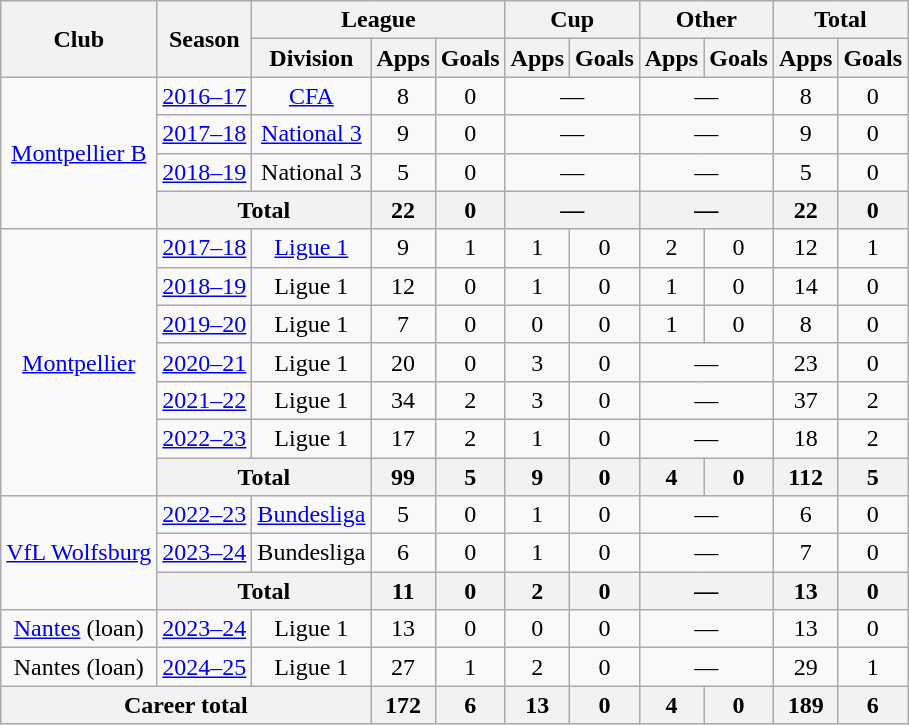<table class="wikitable" style="text-align: center">
<tr>
<th rowspan="2">Club</th>
<th rowspan="2">Season</th>
<th colspan="3">League</th>
<th colspan="2">Cup</th>
<th colspan="2">Other</th>
<th colspan="2">Total</th>
</tr>
<tr>
<th>Division</th>
<th>Apps</th>
<th>Goals</th>
<th>Apps</th>
<th>Goals</th>
<th>Apps</th>
<th>Goals</th>
<th>Apps</th>
<th>Goals</th>
</tr>
<tr>
<td rowspan="4"><a href='#'>Montpellier B</a></td>
<td><a href='#'>2016–17</a></td>
<td><a href='#'>CFA</a></td>
<td>8</td>
<td>0</td>
<td colspan="2">—</td>
<td colspan="2">—</td>
<td>8</td>
<td>0</td>
</tr>
<tr>
<td><a href='#'>2017–18</a></td>
<td><a href='#'>National 3</a></td>
<td>9</td>
<td>0</td>
<td colspan="2">—</td>
<td colspan="2">—</td>
<td>9</td>
<td>0</td>
</tr>
<tr>
<td><a href='#'>2018–19</a></td>
<td>National 3</td>
<td>5</td>
<td>0</td>
<td colspan="2">—</td>
<td colspan="2">—</td>
<td>5</td>
<td>0</td>
</tr>
<tr>
<th colspan="2">Total</th>
<th>22</th>
<th>0</th>
<th colspan="2">—</th>
<th colspan="2">—</th>
<th>22</th>
<th>0</th>
</tr>
<tr>
<td rowspan="7"><a href='#'>Montpellier</a></td>
<td><a href='#'>2017–18</a></td>
<td><a href='#'>Ligue 1</a></td>
<td>9</td>
<td>1</td>
<td>1</td>
<td>0</td>
<td>2</td>
<td>0</td>
<td>12</td>
<td>1</td>
</tr>
<tr>
<td><a href='#'>2018–19</a></td>
<td>Ligue 1</td>
<td>12</td>
<td>0</td>
<td>1</td>
<td>0</td>
<td>1</td>
<td>0</td>
<td>14</td>
<td>0</td>
</tr>
<tr>
<td><a href='#'>2019–20</a></td>
<td>Ligue 1</td>
<td>7</td>
<td>0</td>
<td>0</td>
<td>0</td>
<td>1</td>
<td>0</td>
<td>8</td>
<td>0</td>
</tr>
<tr>
<td><a href='#'>2020–21</a></td>
<td>Ligue 1</td>
<td>20</td>
<td>0</td>
<td>3</td>
<td>0</td>
<td colspan="2">—</td>
<td>23</td>
<td>0</td>
</tr>
<tr>
<td><a href='#'>2021–22</a></td>
<td>Ligue 1</td>
<td>34</td>
<td>2</td>
<td>3</td>
<td>0</td>
<td colspan="2">—</td>
<td>37</td>
<td>2</td>
</tr>
<tr>
<td><a href='#'>2022–23</a></td>
<td>Ligue 1</td>
<td>17</td>
<td>2</td>
<td>1</td>
<td>0</td>
<td colspan="2">—</td>
<td>18</td>
<td>2</td>
</tr>
<tr>
<th colspan="2">Total</th>
<th>99</th>
<th>5</th>
<th>9</th>
<th>0</th>
<th>4</th>
<th>0</th>
<th>112</th>
<th>5</th>
</tr>
<tr>
<td rowspan="3"><a href='#'>VfL Wolfsburg</a></td>
<td><a href='#'>2022–23</a></td>
<td><a href='#'>Bundesliga</a></td>
<td>5</td>
<td>0</td>
<td>1</td>
<td>0</td>
<td colspan="2">—</td>
<td>6</td>
<td>0</td>
</tr>
<tr>
<td><a href='#'>2023–24</a></td>
<td>Bundesliga</td>
<td>6</td>
<td>0</td>
<td>1</td>
<td>0</td>
<td colspan="2">—</td>
<td>7</td>
<td>0</td>
</tr>
<tr>
<th colspan="2">Total</th>
<th>11</th>
<th>0</th>
<th>2</th>
<th>0</th>
<th colspan="2">—</th>
<th>13</th>
<th>0</th>
</tr>
<tr>
<td><a href='#'>Nantes</a> (loan)</td>
<td><a href='#'>2023–24</a></td>
<td>Ligue 1</td>
<td>13</td>
<td>0</td>
<td>0</td>
<td>0</td>
<td colspan="2">—</td>
<td>13</td>
<td>0</td>
</tr>
<tr>
<td>Nantes (loan)</td>
<td><a href='#'>2024–25</a></td>
<td>Ligue 1</td>
<td>27</td>
<td>1</td>
<td>2</td>
<td>0</td>
<td colspan="2">—</td>
<td>29</td>
<td>1</td>
</tr>
<tr>
<th colspan="3">Career total</th>
<th>172</th>
<th>6</th>
<th>13</th>
<th>0</th>
<th>4</th>
<th>0</th>
<th>189</th>
<th>6</th>
</tr>
</table>
